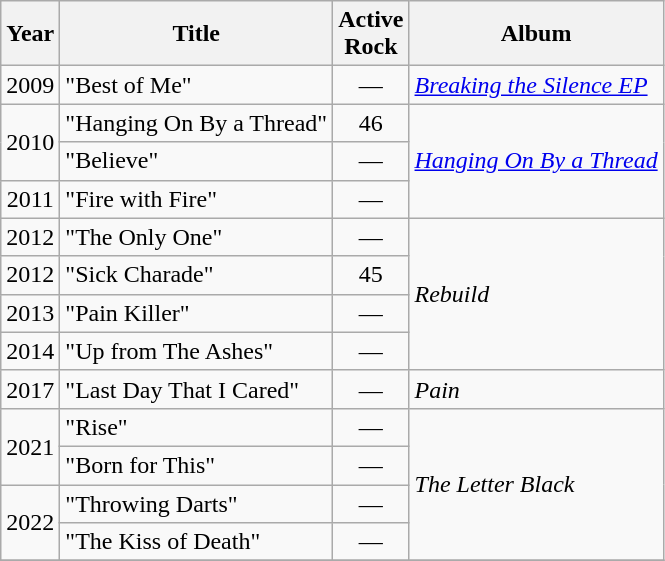<table class="wikitable">
<tr>
<th>Year</th>
<th>Title</th>
<th>Active<br>Rock</th>
<th>Album</th>
</tr>
<tr>
<td style="text-align:center;">2009</td>
<td>"Best of Me"</td>
<td style="text-align:center;">—</td>
<td><em><a href='#'>Breaking the Silence EP</a></em></td>
</tr>
<tr>
<td style="text-align:center;" rowspan="2">2010</td>
<td>"Hanging On By a Thread"</td>
<td style="text-align:center;">46</td>
<td rowspan="3"><em><a href='#'>Hanging On By a Thread</a></em></td>
</tr>
<tr>
<td>"Believe"</td>
<td style="text-align:center;">—</td>
</tr>
<tr>
<td style="text-align:center;">2011</td>
<td>"Fire with Fire"</td>
<td style="text-align:center;">—</td>
</tr>
<tr>
<td style="text-align:center;">2012</td>
<td>"The Only One"</td>
<td style="text-align:center;">—</td>
<td rowspan="4"><em>Rebuild</em></td>
</tr>
<tr>
<td style="text-align:center;">2012</td>
<td>"Sick Charade"</td>
<td style="text-align:center;">45</td>
</tr>
<tr>
<td style="text-align:center;">2013</td>
<td>"Pain Killer"</td>
<td style="text-align:center;">—</td>
</tr>
<tr>
<td style="text-align:center;">2014</td>
<td>"Up from The Ashes"</td>
<td style="text-align:center;">—</td>
</tr>
<tr>
<td style="text-align:center;">2017</td>
<td>"Last Day That I Cared"</td>
<td style="text-align:center;">—</td>
<td><em>Pain</em></td>
</tr>
<tr>
<td rowspan="2" style="text-align:center">2021</td>
<td>"Rise"</td>
<td style="text-align:center">—</td>
<td rowspan="4"><em>The Letter Black</em></td>
</tr>
<tr>
<td>"Born for This"<br></td>
<td style="text-align:center">—</td>
</tr>
<tr>
<td rowspan="2" style="text-align:center">2022</td>
<td>"Throwing Darts"</td>
<td style="text-align:center">—</td>
</tr>
<tr>
<td>"The Kiss of Death"</td>
<td style="text-align:center">—</td>
</tr>
<tr>
</tr>
</table>
